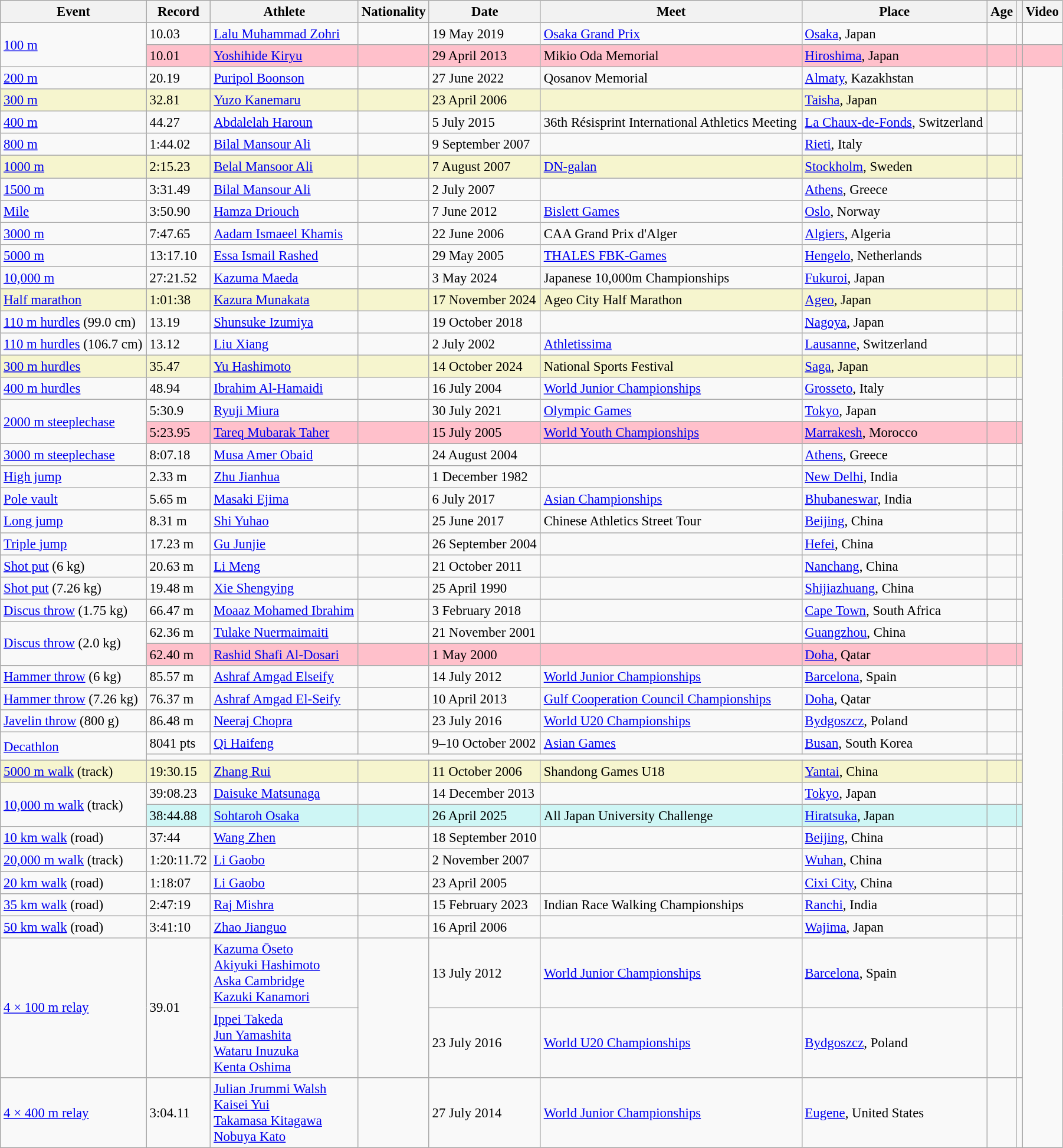<table class=wikitable style="width: 95%; font-size: 95%;">
<tr>
<th>Event</th>
<th>Record</th>
<th>Athlete</th>
<th>Nationality</th>
<th>Date</th>
<th>Meet</th>
<th>Place</th>
<th>Age</th>
<th></th>
<th>Video</th>
</tr>
<tr>
<td rowspan=2><a href='#'>100 m</a></td>
<td>10.03  </td>
<td><a href='#'>Lalu Muhammad Zohri</a></td>
<td></td>
<td>19 May 2019</td>
<td><a href='#'>Osaka Grand Prix</a></td>
<td><a href='#'>Osaka</a>, Japan</td>
<td></td>
<td></td>
</tr>
<tr style="background:pink">
<td>10.01  </td>
<td><a href='#'>Yoshihide Kiryu</a></td>
<td></td>
<td>29 April 2013</td>
<td>Mikio Oda Memorial</td>
<td><a href='#'>Hiroshima</a>, Japan</td>
<td></td>
<td></td>
<td></td>
</tr>
<tr>
<td><a href='#'>200 m</a></td>
<td>20.19 </td>
<td><a href='#'>Puripol Boonson</a></td>
<td></td>
<td>27 June 2022</td>
<td>Qosanov Memorial</td>
<td><a href='#'>Almaty</a>, Kazakhstan</td>
<td></td>
<td></td>
</tr>
<tr style="background:#f6F5CE;">
<td><a href='#'>300 m</a></td>
<td>32.81</td>
<td><a href='#'>Yuzo Kanemaru</a></td>
<td></td>
<td>23 April 2006</td>
<td></td>
<td><a href='#'>Taisha</a>, Japan</td>
<td></td>
<td></td>
</tr>
<tr>
<td><a href='#'>400 m</a></td>
<td>44.27</td>
<td><a href='#'>Abdalelah Haroun</a></td>
<td></td>
<td>5 July 2015</td>
<td>36th Résisprint International Athletics Meeting</td>
<td><a href='#'>La Chaux-de-Fonds</a>, Switzerland</td>
<td></td>
<td></td>
</tr>
<tr>
<td><a href='#'>800 m</a></td>
<td>1:44.02</td>
<td><a href='#'>Bilal Mansour Ali</a></td>
<td></td>
<td>9 September 2007</td>
<td></td>
<td><a href='#'>Rieti</a>, Italy</td>
<td></td>
<td></td>
</tr>
<tr style="background:#f6F5CE;">
<td><a href='#'>1000 m</a></td>
<td>2:15.23</td>
<td><a href='#'>Belal Mansoor Ali</a></td>
<td></td>
<td>7 August 2007</td>
<td><a href='#'>DN-galan</a></td>
<td><a href='#'>Stockholm</a>, Sweden</td>
<td></td>
<td></td>
</tr>
<tr>
<td><a href='#'>1500 m</a></td>
<td>3:31.49</td>
<td><a href='#'>Bilal Mansour Ali</a></td>
<td></td>
<td>2 July 2007</td>
<td></td>
<td><a href='#'>Athens</a>, Greece</td>
<td></td>
<td></td>
</tr>
<tr>
<td><a href='#'>Mile</a></td>
<td>3:50.90</td>
<td><a href='#'>Hamza Driouch</a></td>
<td></td>
<td>7 June 2012</td>
<td><a href='#'>Bislett Games</a></td>
<td><a href='#'>Oslo</a>, Norway</td>
<td></td>
<td></td>
</tr>
<tr>
<td><a href='#'>3000 m</a></td>
<td>7:47.65</td>
<td><a href='#'>Aadam Ismaeel Khamis</a></td>
<td></td>
<td>22 June 2006</td>
<td>CAA Grand Prix d'Alger</td>
<td><a href='#'>Algiers</a>, Algeria</td>
<td></td>
<td></td>
</tr>
<tr>
<td><a href='#'>5000 m</a></td>
<td>13:17.10</td>
<td><a href='#'>Essa Ismail Rashed</a></td>
<td></td>
<td>29 May 2005</td>
<td><a href='#'>THALES FBK-Games</a></td>
<td><a href='#'>Hengelo</a>, Netherlands</td>
<td></td>
<td></td>
</tr>
<tr>
<td><a href='#'>10,000 m</a></td>
<td>27:21.52</td>
<td><a href='#'>Kazuma Maeda</a></td>
<td></td>
<td>3 May 2024</td>
<td>Japanese 10,000m Championships</td>
<td><a href='#'>Fukuroi</a>, Japan</td>
<td></td>
<td></td>
</tr>
<tr style="background:#f6F5CE;">
<td><a href='#'>Half marathon</a></td>
<td>1:01:38</td>
<td><a href='#'>Kazura Munakata</a></td>
<td></td>
<td>17 November 2024</td>
<td>Ageo City Half Marathon</td>
<td><a href='#'>Ageo</a>, Japan</td>
<td></td>
<td></td>
</tr>
<tr>
<td><a href='#'>110 m hurdles</a> (99.0 cm)</td>
<td>13.19 </td>
<td><a href='#'>Shunsuke Izumiya</a></td>
<td></td>
<td>19 October 2018</td>
<td></td>
<td><a href='#'>Nagoya</a>, Japan</td>
<td></td>
<td></td>
</tr>
<tr>
<td><a href='#'>110 m hurdles</a> (106.7 cm)</td>
<td>13.12 </td>
<td><a href='#'>Liu Xiang</a></td>
<td></td>
<td>2 July 2002</td>
<td><a href='#'>Athletissima</a></td>
<td><a href='#'>Lausanne</a>, Switzerland</td>
<td></td>
<td></td>
</tr>
<tr style="background:#f6F5CE;">
<td><a href='#'>300 m hurdles</a></td>
<td>35.47</td>
<td><a href='#'>Yu Hashimoto</a></td>
<td></td>
<td>14 October 2024</td>
<td>National Sports Festival</td>
<td><a href='#'>Saga</a>, Japan</td>
<td></td>
<td></td>
</tr>
<tr>
<td><a href='#'>400 m hurdles</a></td>
<td>48.94</td>
<td><a href='#'>Ibrahim Al-Hamaidi</a></td>
<td></td>
<td>16 July 2004</td>
<td><a href='#'>World Junior Championships</a></td>
<td><a href='#'>Grosseto</a>, Italy</td>
<td></td>
<td></td>
</tr>
<tr>
<td rowspan=2><a href='#'>2000 m steeplechase</a></td>
<td>5:30.9</td>
<td><a href='#'>Ryuji Miura</a></td>
<td></td>
<td>30 July 2021</td>
<td><a href='#'>Olympic Games</a></td>
<td><a href='#'>Tokyo</a>, Japan</td>
<td></td>
<td></td>
</tr>
<tr style="background:pink">
<td>5:23.95</td>
<td><a href='#'>Tareq Mubarak Taher</a></td>
<td></td>
<td>15 July 2005</td>
<td><a href='#'>World Youth Championships</a></td>
<td><a href='#'>Marrakesh</a>, Morocco</td>
<td></td>
<td></td>
</tr>
<tr>
<td><a href='#'>3000 m steeplechase</a></td>
<td>8:07.18</td>
<td><a href='#'>Musa Amer Obaid</a></td>
<td></td>
<td>24 August 2004</td>
<td></td>
<td><a href='#'>Athens</a>, Greece</td>
<td></td>
<td></td>
</tr>
<tr>
<td><a href='#'>High jump</a></td>
<td>2.33 m</td>
<td><a href='#'>Zhu Jianhua</a></td>
<td></td>
<td>1 December 1982</td>
<td></td>
<td><a href='#'>New Delhi</a>, India</td>
<td></td>
<td></td>
</tr>
<tr>
<td><a href='#'>Pole vault</a></td>
<td>5.65 m</td>
<td><a href='#'>Masaki Ejima</a></td>
<td></td>
<td>6 July 2017</td>
<td><a href='#'>Asian Championships</a></td>
<td><a href='#'>Bhubaneswar</a>, India</td>
<td></td>
<td></td>
</tr>
<tr>
<td><a href='#'>Long jump</a></td>
<td>8.31 m </td>
<td><a href='#'>Shi Yuhao</a></td>
<td></td>
<td>25 June 2017</td>
<td>Chinese Athletics Street Tour</td>
<td><a href='#'>Beijing</a>, China</td>
<td></td>
<td></td>
</tr>
<tr>
<td><a href='#'>Triple jump</a></td>
<td>17.23 m </td>
<td><a href='#'>Gu Junjie</a></td>
<td></td>
<td>26 September 2004</td>
<td></td>
<td><a href='#'>Hefei</a>, China</td>
<td></td>
<td></td>
</tr>
<tr>
<td><a href='#'>Shot put</a> (6 kg)</td>
<td>20.63 m</td>
<td><a href='#'>Li Meng</a></td>
<td></td>
<td>21 October 2011</td>
<td></td>
<td><a href='#'>Nanchang</a>, China</td>
<td></td>
<td></td>
</tr>
<tr>
<td><a href='#'>Shot put</a> (7.26 kg)</td>
<td>19.48 m</td>
<td><a href='#'>Xie Shengying</a></td>
<td></td>
<td>25 April 1990</td>
<td></td>
<td><a href='#'>Shijiazhuang</a>, China</td>
<td></td>
<td></td>
</tr>
<tr>
<td><a href='#'>Discus throw</a> (1.75 kg)</td>
<td>66.47 m</td>
<td><a href='#'>Moaaz Mohamed Ibrahim</a></td>
<td></td>
<td>3 February 2018</td>
<td></td>
<td><a href='#'>Cape Town</a>, South Africa</td>
<td></td>
<td></td>
</tr>
<tr>
<td rowspan=2><a href='#'>Discus throw</a> (2.0 kg)</td>
<td>62.36 m</td>
<td><a href='#'>Tulake Nuermaimaiti</a></td>
<td></td>
<td>21 November 2001</td>
<td></td>
<td><a href='#'>Guangzhou</a>, China</td>
<td></td>
<td></td>
</tr>
<tr style="background:pink">
<td>62.40 m</td>
<td><a href='#'>Rashid Shafi Al-Dosari</a></td>
<td></td>
<td>1 May 2000</td>
<td></td>
<td><a href='#'>Doha</a>, Qatar</td>
<td></td>
<td></td>
</tr>
<tr>
<td><a href='#'>Hammer throw</a> (6 kg)</td>
<td>85.57 m</td>
<td><a href='#'>Ashraf Amgad Elseify</a></td>
<td></td>
<td>14 July 2012</td>
<td><a href='#'>World Junior Championships</a></td>
<td><a href='#'>Barcelona</a>, Spain</td>
<td></td>
<td></td>
</tr>
<tr>
<td><a href='#'>Hammer throw</a> (7.26 kg)</td>
<td>76.37 m</td>
<td><a href='#'>Ashraf Amgad El-Seify</a></td>
<td></td>
<td>10 April 2013</td>
<td><a href='#'>Gulf Cooperation Council Championships</a></td>
<td><a href='#'>Doha</a>, Qatar</td>
<td></td>
<td></td>
</tr>
<tr>
<td><a href='#'>Javelin throw</a> (800 g)</td>
<td>86.48 m</td>
<td><a href='#'>Neeraj Chopra</a></td>
<td></td>
<td>23 July 2016</td>
<td><a href='#'>World U20 Championships</a></td>
<td><a href='#'>Bydgoszcz</a>, Poland</td>
<td></td>
<td></td>
</tr>
<tr>
<td rowspan=2><a href='#'>Decathlon</a></td>
<td>8041 pts</td>
<td><a href='#'>Qi Haifeng</a></td>
<td></td>
<td>9–10 October 2002</td>
<td><a href='#'>Asian Games</a></td>
<td><a href='#'>Busan</a>, South Korea</td>
<td></td>
<td></td>
</tr>
<tr>
<td colspan=7></td>
<td></td>
</tr>
<tr style="background:#f6F5CE;">
<td><a href='#'>5000 m walk</a> (track)</td>
<td>19:30.15</td>
<td><a href='#'>Zhang Rui</a></td>
<td></td>
<td>11 October 2006</td>
<td>Shandong Games U18</td>
<td><a href='#'>Yantai</a>, China</td>
<td></td>
<td></td>
</tr>
<tr>
<td rowspan=2><a href='#'>10,000 m walk</a> (track)</td>
<td>39:08.23</td>
<td><a href='#'>Daisuke Matsunaga</a></td>
<td></td>
<td>14 December 2013</td>
<td></td>
<td><a href='#'>Tokyo</a>, Japan</td>
<td></td>
<td></td>
</tr>
<tr bgcolor=#CEF6F5>
<td>38:44.88</td>
<td><a href='#'>Sohtaroh Osaka</a></td>
<td></td>
<td>26 April 2025</td>
<td>All Japan University Challenge</td>
<td><a href='#'>Hiratsuka</a>, Japan</td>
<td></td>
<td></td>
</tr>
<tr>
<td><a href='#'>10 km walk</a> (road)</td>
<td>37:44</td>
<td><a href='#'>Wang Zhen</a></td>
<td></td>
<td>18 September 2010</td>
<td></td>
<td><a href='#'>Beijing</a>, China</td>
<td></td>
<td></td>
</tr>
<tr>
<td><a href='#'>20,000 m walk</a> (track)</td>
<td>1:20:11.72</td>
<td><a href='#'>Li Gaobo</a></td>
<td></td>
<td>2 November 2007</td>
<td></td>
<td><a href='#'>Wuhan</a>, China</td>
<td></td>
<td></td>
</tr>
<tr>
<td><a href='#'>20 km walk</a> (road)</td>
<td>1:18:07</td>
<td><a href='#'>Li Gaobo</a></td>
<td></td>
<td>23 April 2005</td>
<td></td>
<td><a href='#'>Cixi City</a>, China</td>
<td></td>
<td></td>
</tr>
<tr>
<td><a href='#'>35 km walk</a> (road)</td>
<td>2:47:19</td>
<td><a href='#'>Raj Mishra</a></td>
<td></td>
<td>15 February 2023</td>
<td>Indian Race Walking Championships</td>
<td><a href='#'>Ranchi</a>, India</td>
<td></td>
<td></td>
</tr>
<tr>
<td><a href='#'>50 km walk</a> (road)</td>
<td>3:41:10</td>
<td><a href='#'>Zhao Jianguo</a></td>
<td></td>
<td>16 April 2006</td>
<td></td>
<td><a href='#'>Wajima</a>, Japan</td>
<td></td>
<td></td>
</tr>
<tr>
<td rowspan=2><a href='#'>4 × 100 m relay</a></td>
<td rowspan=2>39.01</td>
<td><a href='#'>Kazuma Ōseto</a><br><a href='#'>Akiyuki Hashimoto</a><br><a href='#'>Aska Cambridge</a><br><a href='#'>Kazuki Kanamori</a></td>
<td rowspan=2></td>
<td>13 July 2012</td>
<td><a href='#'>World Junior Championships</a></td>
<td><a href='#'>Barcelona</a>, Spain</td>
<td><br><br><br></td>
<td></td>
</tr>
<tr>
<td><a href='#'>Ippei Takeda</a><br><a href='#'>Jun Yamashita</a><br><a href='#'>Wataru Inuzuka</a><br><a href='#'>Kenta Oshima</a></td>
<td>23 July 2016</td>
<td><a href='#'>World U20 Championships</a></td>
<td><a href='#'>Bydgoszcz</a>, Poland</td>
<td></td>
<td></td>
</tr>
<tr>
<td><a href='#'>4 × 400 m relay</a></td>
<td>3:04.11</td>
<td><a href='#'>Julian Jrummi Walsh</a><br><a href='#'>Kaisei Yui</a><br><a href='#'>Takamasa Kitagawa</a><br><a href='#'>Nobuya Kato</a></td>
<td></td>
<td>27 July 2014</td>
<td><a href='#'>World Junior Championships</a></td>
<td><a href='#'>Eugene</a>, United States</td>
<td><br><br><br></td>
<td></td>
</tr>
</table>
